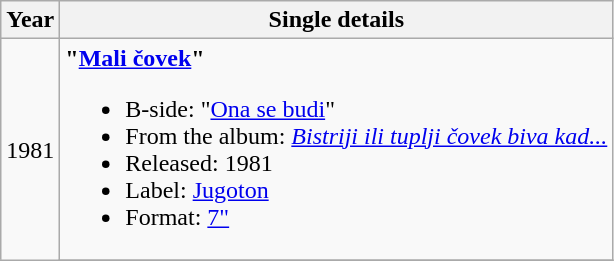<table class ="wikitable">
<tr>
<th>Year</th>
<th>Single details</th>
</tr>
<tr>
<td align="center" rowspan="2">1981</td>
<td><strong>"<a href='#'>Mali čovek</a>"</strong><br><ul><li>B-side: "<a href='#'>Ona se budi</a>"</li><li>From the album: <em><a href='#'>Bistriji ili tuplji čovek biva kad...</a></em></li><li>Released: 1981</li><li>Label: <a href='#'>Jugoton</a></li><li>Format: <a href='#'>7"</a></li></ul></td>
</tr>
<tr>
</tr>
</table>
